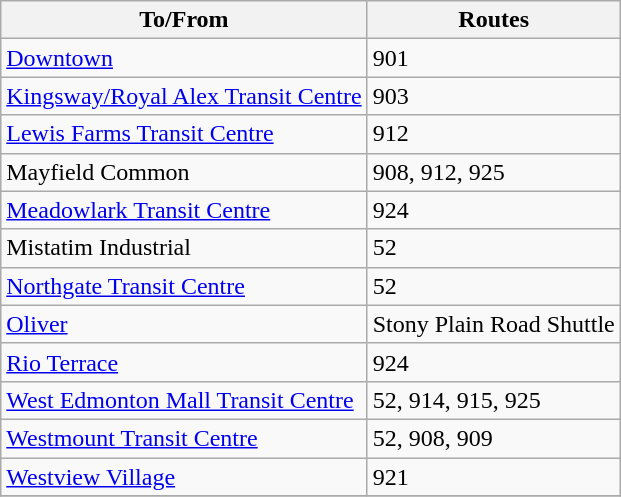<table class="wikitable mw-collapsible mw-collapsed" style="font-size: 100%" width=align=>
<tr>
<th>To/From</th>
<th>Routes</th>
</tr>
<tr>
<td><a href='#'>Downtown</a></td>
<td>901</td>
</tr>
<tr>
<td><a href='#'>Kingsway/Royal Alex Transit Centre</a></td>
<td>903</td>
</tr>
<tr>
<td><a href='#'>Lewis Farms Transit Centre</a></td>
<td>912</td>
</tr>
<tr>
<td>Mayfield Common</td>
<td>908, 912, 925</td>
</tr>
<tr>
<td><a href='#'>Meadowlark Transit Centre</a></td>
<td>924</td>
</tr>
<tr>
<td>Mistatim Industrial</td>
<td>52</td>
</tr>
<tr>
<td><a href='#'>Northgate Transit Centre</a></td>
<td>52</td>
</tr>
<tr>
<td><a href='#'>Oliver</a></td>
<td>Stony Plain Road Shuttle</td>
</tr>
<tr>
<td><a href='#'>Rio Terrace</a></td>
<td>924</td>
</tr>
<tr>
<td><a href='#'>West Edmonton Mall Transit Centre</a></td>
<td>52, 914, 915, 925</td>
</tr>
<tr>
<td><a href='#'>Westmount Transit Centre</a></td>
<td>52, 908, 909</td>
</tr>
<tr>
<td><a href='#'>Westview Village</a></td>
<td>921</td>
</tr>
<tr>
</tr>
</table>
